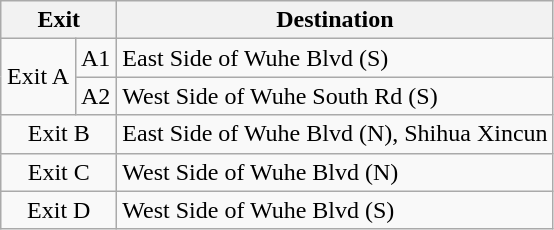<table class="wikitable">
<tr>
<th style="width:70px" colspan="2">Exit</th>
<th>Destination</th>
</tr>
<tr>
<td align="center" rowspan="2">Exit A</td>
<td>A1</td>
<td>East Side of Wuhe Blvd (S)</td>
</tr>
<tr>
<td>A2</td>
<td>West Side of Wuhe South Rd (S)</td>
</tr>
<tr>
<td align="center" colspan="2">Exit B</td>
<td>East Side of Wuhe Blvd (N), Shihua Xincun</td>
</tr>
<tr>
<td align="center" colspan="2">Exit C</td>
<td>West Side of Wuhe Blvd (N)</td>
</tr>
<tr>
<td align="center" colspan="2">Exit D</td>
<td>West Side of Wuhe Blvd (S)</td>
</tr>
</table>
